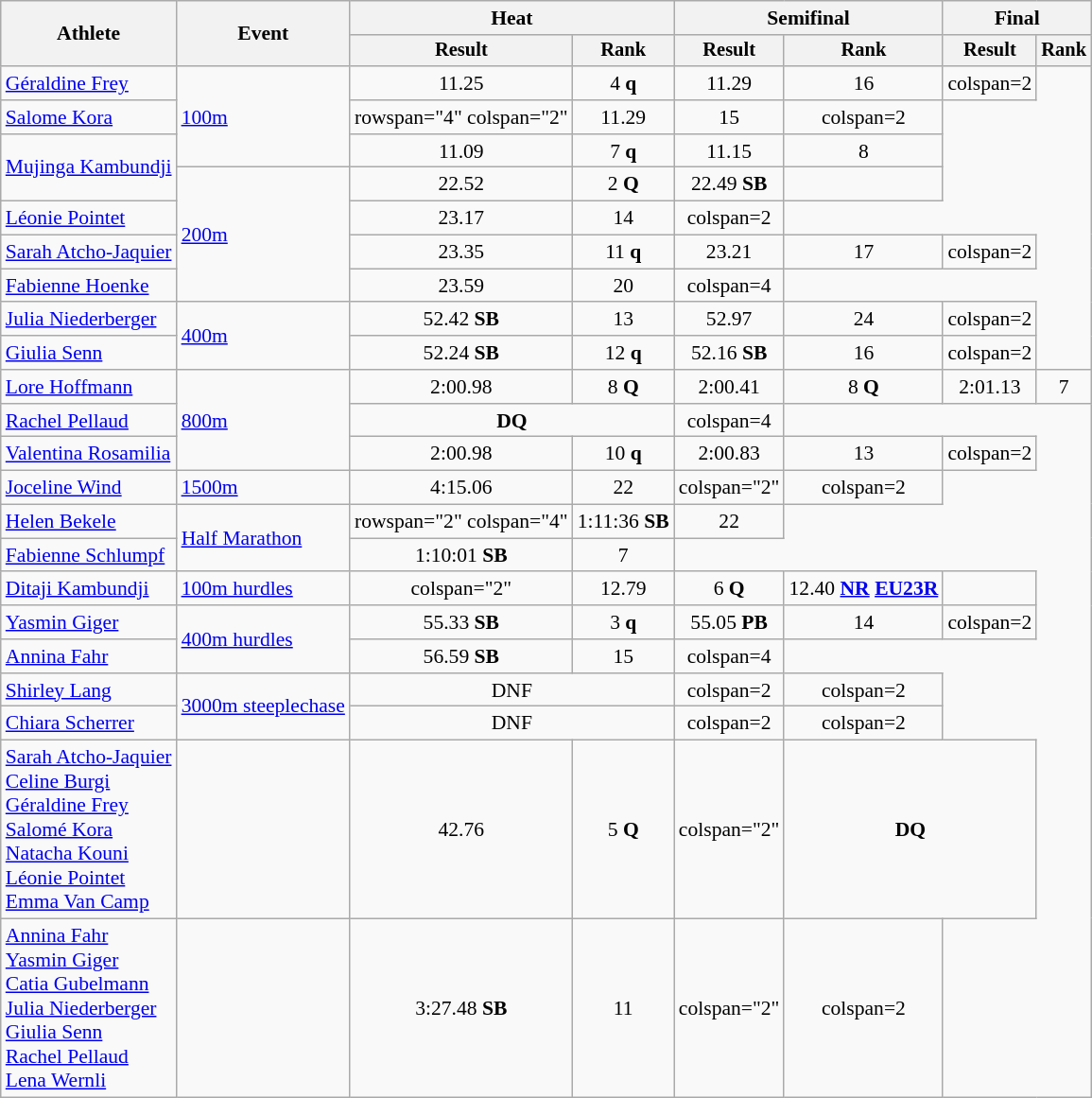<table class="wikitable" style="font-size:90%">
<tr>
<th rowspan="2">Athlete</th>
<th rowspan="2">Event</th>
<th colspan="2">Heat</th>
<th colspan="2">Semifinal</th>
<th colspan="2">Final</th>
</tr>
<tr style="font-size:95%">
<th>Result</th>
<th>Rank</th>
<th>Result</th>
<th>Rank</th>
<th>Result</th>
<th>Rank</th>
</tr>
<tr align=center>
<td align=left><a href='#'>Géraldine Frey</a></td>
<td align=left rowspan="3"><a href='#'>100m</a></td>
<td>11.25</td>
<td>4 <strong>q</strong></td>
<td>11.29</td>
<td>16</td>
<td>colspan=2 </td>
</tr>
<tr align=center>
<td align=left><a href='#'>Salome Kora</a></td>
<td>rowspan="4" colspan="2"</td>
<td>11.29</td>
<td>15</td>
<td>colspan=2 </td>
</tr>
<tr align=center>
<td rowspan="2" align="left"><a href='#'>Mujinga Kambundji</a></td>
<td>11.09</td>
<td>7 <strong>q</strong></td>
<td>11.15</td>
<td>8</td>
</tr>
<tr align=center>
<td align=left rowspan="4"><a href='#'>200m</a></td>
<td>22.52</td>
<td>2 <strong>Q</strong></td>
<td>22.49 <strong>SB</strong></td>
<td></td>
</tr>
<tr align=center>
<td align=left><a href='#'>Léonie Pointet</a></td>
<td>23.17</td>
<td>14</td>
<td>colspan=2 </td>
</tr>
<tr align=center>
<td align=left><a href='#'>Sarah Atcho-Jaquier</a></td>
<td>23.35</td>
<td>11 <strong>q</strong></td>
<td>23.21</td>
<td>17</td>
<td>colspan=2 </td>
</tr>
<tr align=center>
<td align=left><a href='#'>Fabienne Hoenke</a></td>
<td>23.59</td>
<td>20</td>
<td>colspan=4 </td>
</tr>
<tr align=center>
<td align=left><a href='#'>Julia Niederberger</a></td>
<td align=left rowspan="2"><a href='#'>400m</a></td>
<td>52.42 <strong>SB</strong></td>
<td>13</td>
<td>52.97</td>
<td>24</td>
<td>colspan=2 </td>
</tr>
<tr align=center>
<td align=left><a href='#'>Giulia Senn</a></td>
<td>52.24 <strong>SB</strong></td>
<td>12 <strong>q</strong></td>
<td>52.16 <strong>SB</strong></td>
<td>16</td>
<td>colspan=2 </td>
</tr>
<tr align=center>
<td align=left><a href='#'>Lore Hoffmann</a></td>
<td align=left rowspan="3"><a href='#'>800m</a></td>
<td>2:00.98</td>
<td>8 <strong>Q</strong></td>
<td>2:00.41</td>
<td>8 <strong>Q</strong></td>
<td>2:01.13</td>
<td>7</td>
</tr>
<tr align=center>
<td align=left><a href='#'>Rachel Pellaud</a></td>
<td colspan="2"><strong>DQ</strong></td>
<td>colspan=4 </td>
</tr>
<tr align=center>
<td align=left><a href='#'>Valentina Rosamilia</a></td>
<td>2:00.98</td>
<td>10 <strong>q</strong></td>
<td>2:00.83</td>
<td>13</td>
<td>colspan=2 </td>
</tr>
<tr align=center>
<td align=left><a href='#'>Joceline Wind</a></td>
<td align=left><a href='#'>1500m</a></td>
<td>4:15.06</td>
<td>22</td>
<td>colspan="2" </td>
<td>colspan=2 </td>
</tr>
<tr align=center>
<td align=left><a href='#'>Helen Bekele</a></td>
<td align=left rowspan="2"><a href='#'>Half Marathon</a></td>
<td>rowspan="2" colspan="4"</td>
<td>1:11:36 <strong>SB</strong></td>
<td>22</td>
</tr>
<tr align=center>
<td align=left><a href='#'>Fabienne Schlumpf</a></td>
<td>1:10:01 <strong>SB</strong></td>
<td>7</td>
</tr>
<tr align=center>
<td align=left><a href='#'>Ditaji Kambundji</a></td>
<td align=left><a href='#'>100m hurdles</a></td>
<td>colspan="2" </td>
<td>12.79</td>
<td>6 <strong>Q</strong></td>
<td>12.40 <a href='#'><strong>NR</strong></a> <a href='#'><strong>EU23R</strong></a></td>
<td></td>
</tr>
<tr align=center>
<td align=left><a href='#'>Yasmin Giger</a></td>
<td align=left rowspan="2"><a href='#'>400m hurdles</a></td>
<td>55.33 <strong>SB</strong></td>
<td>3 <strong>q</strong></td>
<td>55.05 <strong>PB</strong></td>
<td>14</td>
<td>colspan=2</td>
</tr>
<tr align=center>
<td align=left><a href='#'>Annina Fahr</a></td>
<td>56.59 <strong>SB</strong></td>
<td>15</td>
<td>colspan=4 </td>
</tr>
<tr align=center>
<td align=left><a href='#'>Shirley Lang</a></td>
<td align=left rowspan="2"><a href='#'>3000m steeplechase</a></td>
<td colspan=2>DNF</td>
<td>colspan=2 </td>
<td>colspan=2 </td>
</tr>
<tr align=center>
<td align=left><a href='#'>Chiara Scherrer</a></td>
<td colspan=2>DNF</td>
<td>colspan=2 </td>
<td>colspan=2 </td>
</tr>
<tr align=center>
<td align=left><a href='#'>Sarah Atcho-Jaquier</a> <br><a href='#'>Celine Burgi</a><br> <a href='#'>Géraldine Frey</a><br> <a href='#'>Salomé Kora</a><br><a href='#'>Natacha Kouni</a><br><a href='#'>Léonie Pointet</a><br> <a href='#'>Emma Van Camp</a></td>
<td align=left><a href='#'></a></td>
<td>42.76</td>
<td>5 <strong>Q</strong></td>
<td>colspan="2"</td>
<td colspan="2"><strong>DQ</strong></td>
</tr>
<tr align=center>
<td align=left><a href='#'>Annina Fahr</a> <br><a href='#'>Yasmin Giger</a><br> <a href='#'>Catia Gubelmann</a><br> <a href='#'>Julia Niederberger</a><br><a href='#'>Giulia Senn</a><br> <a href='#'>Rachel Pellaud</a><br> <a href='#'>Lena Wernli</a></td>
<td align=left><a href='#'></a></td>
<td>3:27.48 <strong>SB</strong></td>
<td>11</td>
<td>colspan="2"</td>
<td>colspan=2 </td>
</tr>
</table>
